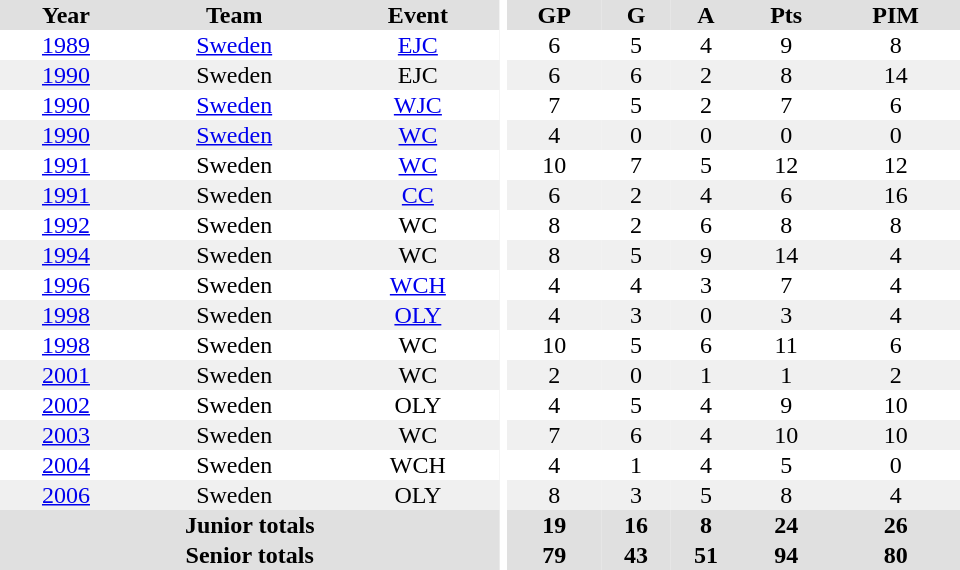<table border="0" cellpadding="1" cellspacing="0" ID="Table3" style="text-align:center; width:40em">
<tr bgcolor="#e0e0e0">
<th>Year</th>
<th>Team</th>
<th>Event</th>
<th rowspan="102" bgcolor="#ffffff"></th>
<th>GP</th>
<th>G</th>
<th>A</th>
<th>Pts</th>
<th>PIM</th>
</tr>
<tr>
<td><a href='#'>1989</a></td>
<td><a href='#'>Sweden</a></td>
<td><a href='#'>EJC</a></td>
<td>6</td>
<td>5</td>
<td>4</td>
<td>9</td>
<td>8</td>
</tr>
<tr bgcolor="#f0f0f0">
<td><a href='#'>1990</a></td>
<td>Sweden</td>
<td>EJC</td>
<td>6</td>
<td>6</td>
<td>2</td>
<td>8</td>
<td>14</td>
</tr>
<tr>
<td><a href='#'>1990</a></td>
<td><a href='#'>Sweden</a></td>
<td><a href='#'>WJC</a></td>
<td>7</td>
<td>5</td>
<td>2</td>
<td>7</td>
<td>6</td>
</tr>
<tr bgcolor="#f0f0f0">
<td><a href='#'>1990</a></td>
<td><a href='#'>Sweden</a></td>
<td><a href='#'>WC</a></td>
<td>4</td>
<td>0</td>
<td>0</td>
<td>0</td>
<td>0</td>
</tr>
<tr>
<td><a href='#'>1991</a></td>
<td>Sweden</td>
<td><a href='#'>WC</a></td>
<td>10</td>
<td>7</td>
<td>5</td>
<td>12</td>
<td>12</td>
</tr>
<tr bgcolor="#f0f0f0">
<td><a href='#'>1991</a></td>
<td>Sweden</td>
<td><a href='#'>CC</a></td>
<td>6</td>
<td>2</td>
<td>4</td>
<td>6</td>
<td>16</td>
</tr>
<tr>
<td><a href='#'>1992</a></td>
<td>Sweden</td>
<td>WC</td>
<td>8</td>
<td>2</td>
<td>6</td>
<td>8</td>
<td>8</td>
</tr>
<tr bgcolor="#f0f0f0">
<td><a href='#'>1994</a></td>
<td>Sweden</td>
<td>WC</td>
<td>8</td>
<td>5</td>
<td>9</td>
<td>14</td>
<td>4</td>
</tr>
<tr>
<td><a href='#'>1996</a></td>
<td>Sweden</td>
<td><a href='#'>WCH</a></td>
<td>4</td>
<td>4</td>
<td>3</td>
<td>7</td>
<td>4</td>
</tr>
<tr bgcolor="#f0f0f0">
<td><a href='#'>1998</a></td>
<td>Sweden</td>
<td><a href='#'>OLY</a></td>
<td>4</td>
<td>3</td>
<td>0</td>
<td>3</td>
<td>4</td>
</tr>
<tr>
<td><a href='#'>1998</a></td>
<td>Sweden</td>
<td>WC</td>
<td>10</td>
<td>5</td>
<td>6</td>
<td>11</td>
<td>6</td>
</tr>
<tr bgcolor="#f0f0f0">
<td><a href='#'>2001</a></td>
<td>Sweden</td>
<td>WC</td>
<td>2</td>
<td>0</td>
<td>1</td>
<td>1</td>
<td>2</td>
</tr>
<tr>
<td><a href='#'>2002</a></td>
<td>Sweden</td>
<td>OLY</td>
<td>4</td>
<td>5</td>
<td>4</td>
<td>9</td>
<td>10</td>
</tr>
<tr bgcolor="#f0f0f0">
<td><a href='#'>2003</a></td>
<td>Sweden</td>
<td>WC</td>
<td>7</td>
<td>6</td>
<td>4</td>
<td>10</td>
<td>10</td>
</tr>
<tr>
<td><a href='#'>2004</a></td>
<td>Sweden</td>
<td>WCH</td>
<td>4</td>
<td>1</td>
<td>4</td>
<td>5</td>
<td>0</td>
</tr>
<tr bgcolor="#f0f0f0">
<td><a href='#'>2006</a></td>
<td>Sweden</td>
<td>OLY</td>
<td>8</td>
<td>3</td>
<td>5</td>
<td>8</td>
<td>4</td>
</tr>
<tr bgcolor="#e0e0e0">
<th colspan=3>Junior totals</th>
<th>19</th>
<th>16</th>
<th>8</th>
<th>24</th>
<th>26</th>
</tr>
<tr bgcolor="#e0e0e0">
<th colspan=3>Senior totals</th>
<th>79</th>
<th>43</th>
<th>51</th>
<th>94</th>
<th>80</th>
</tr>
</table>
